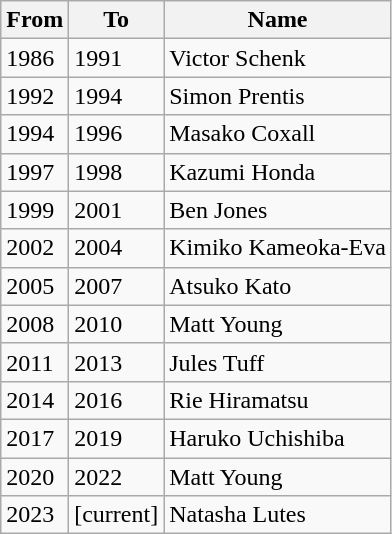<table class="wikitable">
<tr>
<th>From</th>
<th>To</th>
<th>Name</th>
</tr>
<tr>
<td>1986</td>
<td>1991</td>
<td>Victor Schenk</td>
</tr>
<tr>
<td>1992</td>
<td>1994</td>
<td>Simon Prentis</td>
</tr>
<tr>
<td>1994</td>
<td>1996</td>
<td>Masako Coxall</td>
</tr>
<tr>
<td>1997</td>
<td>1998</td>
<td>Kazumi Honda</td>
</tr>
<tr>
<td>1999</td>
<td>2001</td>
<td>Ben Jones</td>
</tr>
<tr>
<td>2002</td>
<td>2004</td>
<td>Kimiko Kameoka-Eva</td>
</tr>
<tr>
<td>2005</td>
<td>2007</td>
<td>Atsuko Kato</td>
</tr>
<tr>
<td>2008</td>
<td>2010</td>
<td>Matt Young</td>
</tr>
<tr>
<td>2011</td>
<td>2013</td>
<td>Jules Tuff</td>
</tr>
<tr>
<td>2014</td>
<td>2016</td>
<td>Rie Hiramatsu</td>
</tr>
<tr>
<td>2017</td>
<td>2019</td>
<td>Haruko Uchishiba</td>
</tr>
<tr>
<td>2020</td>
<td>2022</td>
<td>Matt Young</td>
</tr>
<tr>
<td>2023</td>
<td>[current]</td>
<td>Natasha Lutes</td>
</tr>
</table>
